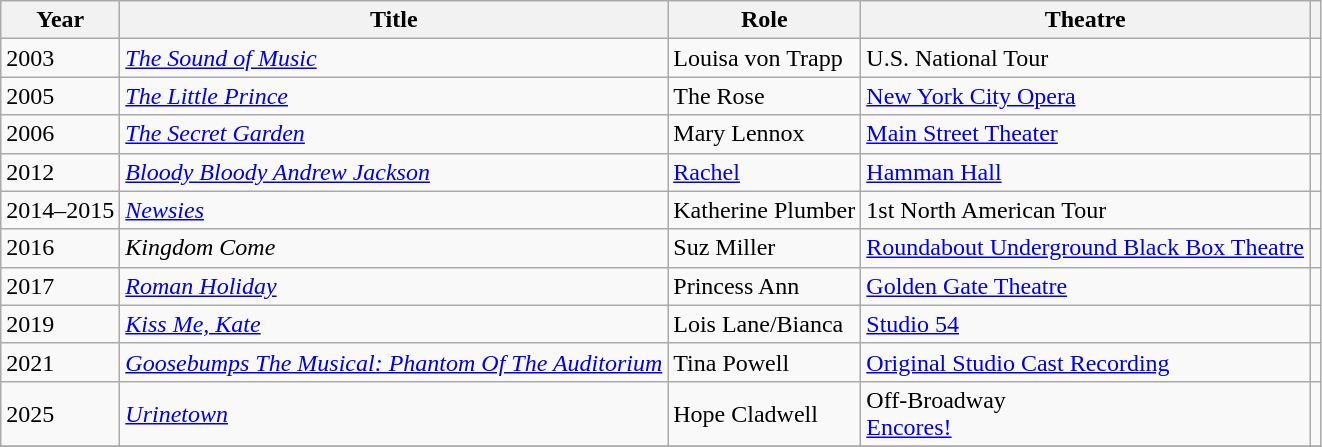<table class="wikitable sortable">
<tr>
<th>Year</th>
<th>Title</th>
<th>Role</th>
<th>Theatre</th>
<th></th>
</tr>
<tr>
<td>2003</td>
<td><em><a href='#'>The Sound of Music</a></em></td>
<td>Louisa von Trapp</td>
<td>U.S. National Tour</td>
<td></td>
</tr>
<tr>
<td>2005</td>
<td><em><a href='#'>The Little Prince</a></em></td>
<td>The Rose</td>
<td><a href='#'>New York City Opera</a></td>
<td></td>
</tr>
<tr>
<td>2006</td>
<td><em><a href='#'>The Secret Garden</a></em></td>
<td>Mary Lennox</td>
<td><a href='#'>Main Street Theater</a></td>
<td></td>
</tr>
<tr>
<td>2012</td>
<td><em><a href='#'>Bloody Bloody Andrew Jackson</a></em></td>
<td><a href='#'>Rachel</a></td>
<td><a href='#'> Hamman Hall</a></td>
<td></td>
</tr>
<tr>
<td>2014–2015</td>
<td><em><a href='#'>Newsies</a></em></td>
<td>Katherine Plumber</td>
<td>1st North American Tour</td>
<td></td>
</tr>
<tr>
<td>2016</td>
<td><em>Kingdom Come</em></td>
<td>Suz Miller</td>
<td><a href='#'>Roundabout Underground Black Box Theatre</a></td>
<td></td>
</tr>
<tr>
<td>2017</td>
<td><em><a href='#'>Roman Holiday</a></em></td>
<td>Princess Ann</td>
<td><a href='#'>Golden Gate Theatre</a></td>
<td></td>
</tr>
<tr>
<td>2019</td>
<td><em><a href='#'>Kiss Me, Kate</a></em></td>
<td>Lois Lane/Bianca</td>
<td><a href='#'>Studio 54</a></td>
<td></td>
</tr>
<tr>
<td>2021</td>
<td><em><a href='#'>Goosebumps The Musical: Phantom Of The Auditorium</a></em></td>
<td>Tina Powell</td>
<td><a href='#'>Original Studio Cast Recording</a></td>
</tr>
<tr>
<td>2025</td>
<td><em><a href='#'>Urinetown</a></em></td>
<td>Hope Cladwell</td>
<td>Off-Broadway<br><a href='#'>Encores!</a></td>
<td></td>
</tr>
<tr>
</tr>
</table>
